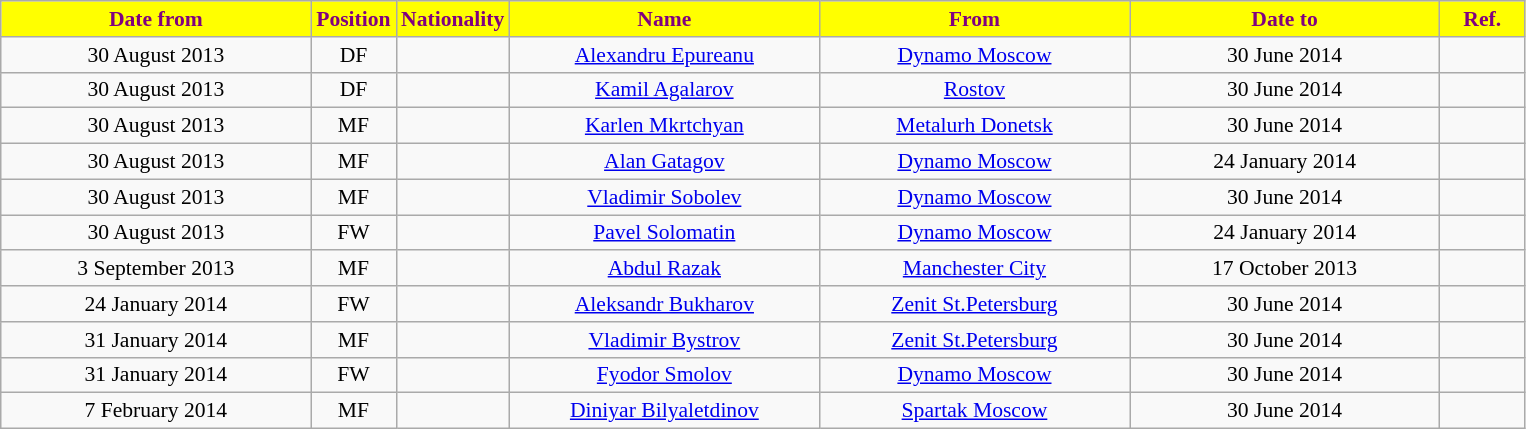<table class="wikitable" style="text-align:center; font-size:90%; ">
<tr>
<th style="background:#ffff00; color:purple; width:200px;">Date from</th>
<th style="background:#ffff00; color:purple; width:50px;">Position</th>
<th style="background:#ffff00; color:purple; width:50px;">Nationality</th>
<th style="background:#ffff00; color:purple; width:200px;">Name</th>
<th style="background:#ffff00; color:purple; width:200px;">From</th>
<th style="background:#ffff00; color:purple; width:200px;">Date to</th>
<th style="background:#ffff00; color:purple; width:50px;">Ref.</th>
</tr>
<tr>
<td>30 August 2013</td>
<td>DF</td>
<td></td>
<td><a href='#'>Alexandru Epureanu</a></td>
<td><a href='#'>Dynamo Moscow</a></td>
<td>30 June 2014</td>
<td></td>
</tr>
<tr>
<td>30 August 2013</td>
<td>DF</td>
<td></td>
<td><a href='#'>Kamil Agalarov</a></td>
<td><a href='#'>Rostov</a></td>
<td>30 June 2014</td>
<td></td>
</tr>
<tr>
<td>30 August 2013</td>
<td>MF</td>
<td></td>
<td><a href='#'>Karlen Mkrtchyan</a></td>
<td><a href='#'>Metalurh Donetsk</a></td>
<td>30 June 2014</td>
<td></td>
</tr>
<tr>
<td>30 August 2013</td>
<td>MF</td>
<td></td>
<td><a href='#'>Alan Gatagov</a></td>
<td><a href='#'>Dynamo Moscow</a></td>
<td>24 January 2014</td>
<td></td>
</tr>
<tr>
<td>30 August 2013</td>
<td>MF</td>
<td></td>
<td><a href='#'>Vladimir Sobolev</a></td>
<td><a href='#'>Dynamo Moscow</a></td>
<td>30 June 2014</td>
<td></td>
</tr>
<tr>
<td>30 August 2013</td>
<td>FW</td>
<td></td>
<td><a href='#'>Pavel Solomatin</a></td>
<td><a href='#'>Dynamo Moscow</a></td>
<td>24 January 2014</td>
<td></td>
</tr>
<tr>
<td>3 September 2013</td>
<td>MF</td>
<td></td>
<td><a href='#'>Abdul Razak</a></td>
<td><a href='#'>Manchester City</a></td>
<td>17 October 2013</td>
<td></td>
</tr>
<tr>
<td>24 January 2014</td>
<td>FW</td>
<td></td>
<td><a href='#'>Aleksandr Bukharov</a></td>
<td><a href='#'>Zenit St.Petersburg</a></td>
<td>30 June 2014</td>
<td></td>
</tr>
<tr>
<td>31 January 2014</td>
<td>MF</td>
<td></td>
<td><a href='#'>Vladimir Bystrov</a></td>
<td><a href='#'>Zenit St.Petersburg</a></td>
<td>30 June 2014</td>
<td></td>
</tr>
<tr>
<td>31 January 2014</td>
<td>FW</td>
<td></td>
<td><a href='#'>Fyodor Smolov</a></td>
<td><a href='#'>Dynamo Moscow</a></td>
<td>30 June 2014</td>
<td></td>
</tr>
<tr>
<td>7 February 2014</td>
<td>MF</td>
<td></td>
<td><a href='#'>Diniyar Bilyaletdinov</a></td>
<td><a href='#'>Spartak Moscow</a></td>
<td>30 June 2014</td>
<td></td>
</tr>
</table>
